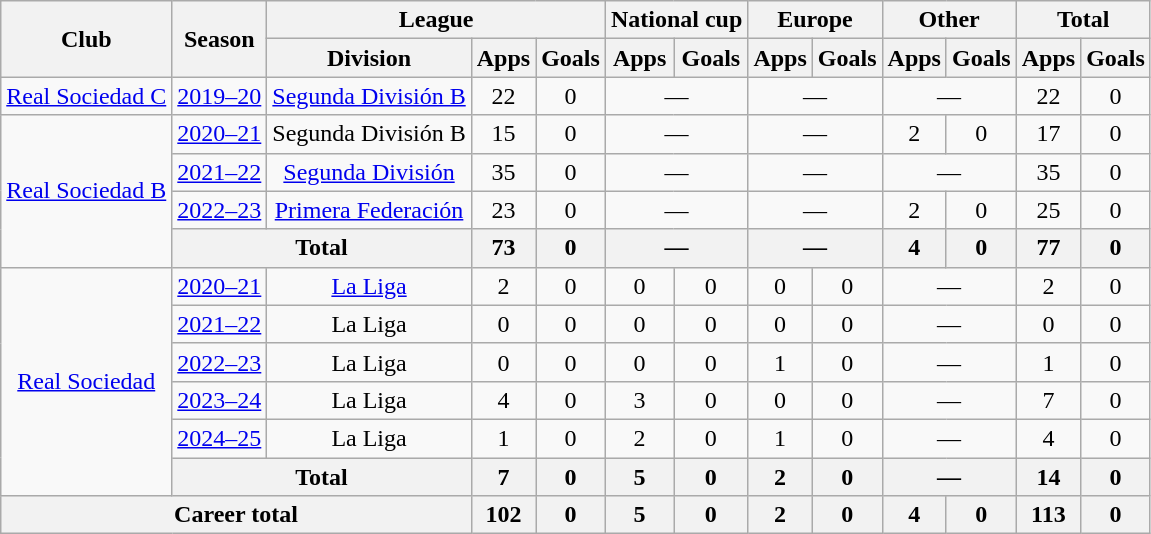<table class="wikitable" style="text-align: center">
<tr>
<th rowspan="2">Club</th>
<th rowspan="2">Season</th>
<th colspan="3">League</th>
<th colspan="2">National cup</th>
<th colspan="2">Europe</th>
<th colspan="2">Other</th>
<th colspan="2">Total</th>
</tr>
<tr>
<th>Division</th>
<th>Apps</th>
<th>Goals</th>
<th>Apps</th>
<th>Goals</th>
<th>Apps</th>
<th>Goals</th>
<th>Apps</th>
<th>Goals</th>
<th>Apps</th>
<th>Goals</th>
</tr>
<tr>
<td><a href='#'>Real Sociedad C</a></td>
<td><a href='#'>2019–20</a></td>
<td><a href='#'>Segunda División B</a></td>
<td>22</td>
<td>0</td>
<td colspan="2">—</td>
<td colspan="2">—</td>
<td colspan="2">—</td>
<td>22</td>
<td>0</td>
</tr>
<tr>
<td rowspan="4"><a href='#'>Real Sociedad B</a></td>
<td><a href='#'>2020–21</a></td>
<td>Segunda División B</td>
<td>15</td>
<td>0</td>
<td colspan="2">—</td>
<td colspan="2">—</td>
<td>2</td>
<td>0</td>
<td>17</td>
<td>0</td>
</tr>
<tr>
<td><a href='#'>2021–22</a></td>
<td><a href='#'>Segunda División</a></td>
<td>35</td>
<td>0</td>
<td colspan="2">—</td>
<td colspan="2">—</td>
<td colspan="2">—</td>
<td>35</td>
<td>0</td>
</tr>
<tr>
<td><a href='#'>2022–23</a></td>
<td><a href='#'>Primera Federación</a></td>
<td>23</td>
<td>0</td>
<td colspan="2">—</td>
<td colspan="2">—</td>
<td>2</td>
<td>0</td>
<td>25</td>
<td>0</td>
</tr>
<tr>
<th colspan="2">Total</th>
<th>73</th>
<th>0</th>
<th colspan="2">—</th>
<th colspan="2">—</th>
<th>4</th>
<th>0</th>
<th>77</th>
<th>0</th>
</tr>
<tr>
<td rowspan="6"><a href='#'>Real Sociedad</a></td>
<td><a href='#'>2020–21</a></td>
<td><a href='#'>La Liga</a></td>
<td>2</td>
<td>0</td>
<td>0</td>
<td>0</td>
<td>0</td>
<td>0</td>
<td colspan="2">—</td>
<td>2</td>
<td>0</td>
</tr>
<tr>
<td><a href='#'>2021–22</a></td>
<td>La Liga</td>
<td>0</td>
<td>0</td>
<td>0</td>
<td>0</td>
<td>0</td>
<td>0</td>
<td colspan="2">—</td>
<td>0</td>
<td>0</td>
</tr>
<tr>
<td><a href='#'>2022–23</a></td>
<td>La Liga</td>
<td>0</td>
<td>0</td>
<td>0</td>
<td>0</td>
<td>1</td>
<td>0</td>
<td colspan="2">—</td>
<td>1</td>
<td>0</td>
</tr>
<tr>
<td><a href='#'>2023–24</a></td>
<td>La Liga</td>
<td>4</td>
<td>0</td>
<td>3</td>
<td>0</td>
<td>0</td>
<td>0</td>
<td colspan="2">—</td>
<td>7</td>
<td>0</td>
</tr>
<tr>
<td><a href='#'>2024–25</a></td>
<td>La Liga</td>
<td>1</td>
<td>0</td>
<td>2</td>
<td>0</td>
<td>1</td>
<td>0</td>
<td colspan="2">—</td>
<td>4</td>
<td>0</td>
</tr>
<tr>
<th colspan="2">Total</th>
<th>7</th>
<th>0</th>
<th>5</th>
<th>0</th>
<th>2</th>
<th>0</th>
<th colspan="2">—</th>
<th>14</th>
<th>0</th>
</tr>
<tr>
<th colspan="3">Career total</th>
<th>102</th>
<th>0</th>
<th>5</th>
<th>0</th>
<th>2</th>
<th>0</th>
<th>4</th>
<th>0</th>
<th>113</th>
<th>0</th>
</tr>
</table>
